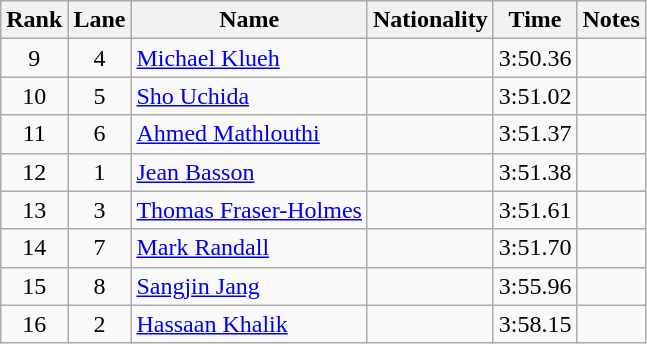<table class="wikitable sortable" style="text-align:center">
<tr>
<th>Rank</th>
<th>Lane</th>
<th>Name</th>
<th>Nationality</th>
<th>Time</th>
<th>Notes</th>
</tr>
<tr>
<td>9</td>
<td>4</td>
<td align=left><a href='#'>Michael Klueh</a></td>
<td align=left></td>
<td>3:50.36</td>
<td></td>
</tr>
<tr>
<td>10</td>
<td>5</td>
<td align=left><a href='#'>Sho Uchida</a></td>
<td align=left></td>
<td>3:51.02</td>
<td></td>
</tr>
<tr>
<td>11</td>
<td>6</td>
<td align=left><a href='#'>Ahmed Mathlouthi</a></td>
<td align=left></td>
<td>3:51.37</td>
<td></td>
</tr>
<tr>
<td>12</td>
<td>1</td>
<td align=left><a href='#'>Jean Basson</a></td>
<td align=left></td>
<td>3:51.38</td>
<td></td>
</tr>
<tr>
<td>13</td>
<td>3</td>
<td align=left><a href='#'>Thomas Fraser-Holmes</a></td>
<td align=left></td>
<td>3:51.61</td>
<td></td>
</tr>
<tr>
<td>14</td>
<td>7</td>
<td align=left><a href='#'>Mark Randall</a></td>
<td align=left></td>
<td>3:51.70</td>
<td></td>
</tr>
<tr>
<td>15</td>
<td>8</td>
<td align=left><a href='#'>Sangjin Jang</a></td>
<td align=left></td>
<td>3:55.96</td>
<td></td>
</tr>
<tr>
<td>16</td>
<td>2</td>
<td align=left><a href='#'>Hassaan Khalik</a></td>
<td align=left></td>
<td>3:58.15</td>
<td></td>
</tr>
</table>
